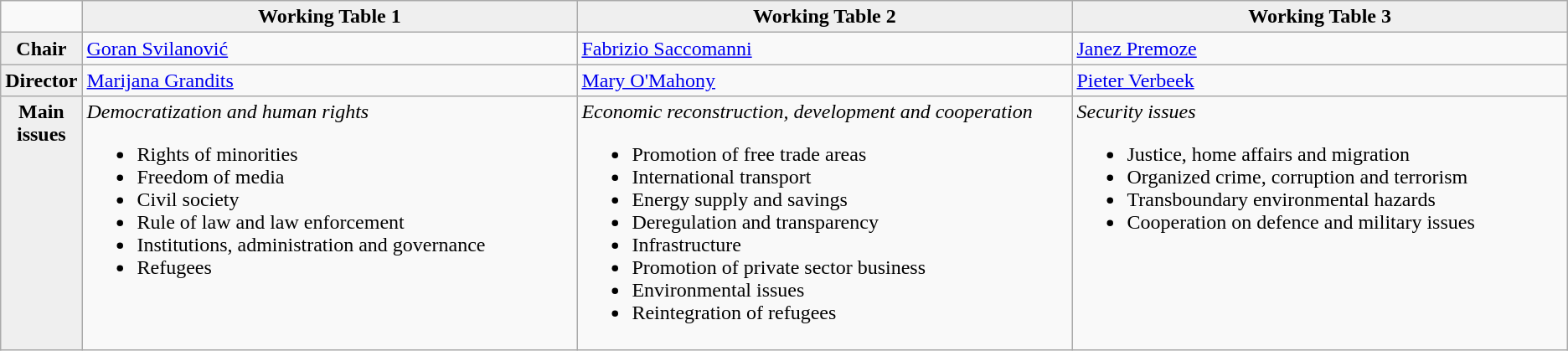<table class="wikitable">
<tr>
<td></td>
<th style="background:#efefef;" width="33%">Working Table 1</th>
<th style="background:#efefef;" width="33%">Working Table 2</th>
<th style="background:#efefef;" width="33%">Working Table 3</th>
</tr>
<tr>
<th style="background:#efefef;">Chair</th>
<td><a href='#'>Goran Svilanović</a></td>
<td><a href='#'>Fabrizio Saccomanni</a></td>
<td><a href='#'>Janez Premoze</a></td>
</tr>
<tr>
<th style="background:#efefef;">Director</th>
<td><a href='#'>Marijana Grandits</a></td>
<td><a href='#'>Mary O'Mahony</a></td>
<td><a href='#'>Pieter Verbeek</a></td>
</tr>
<tr>
<th style="background:#efefef;" valign="top">Main issues</th>
<td valign="top"><em>Democratization and human rights</em><br><ul><li>Rights of minorities</li><li>Freedom of media</li><li>Civil society</li><li>Rule of law and law enforcement</li><li>Institutions, administration and governance</li><li>Refugees</li></ul></td>
<td valign="top"><em>Economic reconstruction, development and cooperation</em><br><ul><li>Promotion of free trade areas</li><li>International transport</li><li>Energy supply and savings</li><li>Deregulation and transparency</li><li>Infrastructure</li><li>Promotion of private sector business</li><li>Environmental issues</li><li>Reintegration of refugees</li></ul></td>
<td valign="top"><em>Security issues</em><br><ul><li>Justice, home affairs and migration</li><li>Organized crime, corruption and terrorism</li><li>Transboundary environmental hazards</li><li>Cooperation on defence and military issues</li></ul></td>
</tr>
</table>
